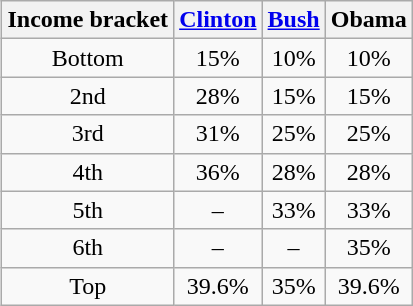<table class="wikitable" align="right" style="margin-left:1em; text-align:center">
<tr>
<th>Income bracket</th>
<th><a href='#'>Clinton</a></th>
<th><a href='#'>Bush</a></th>
<th>Obama</th>
</tr>
<tr>
<td>Bottom</td>
<td>15%</td>
<td>10%</td>
<td>10%</td>
</tr>
<tr>
<td>2nd</td>
<td>28%</td>
<td>15%</td>
<td>15%</td>
</tr>
<tr>
<td>3rd</td>
<td>31%</td>
<td>25%</td>
<td>25%</td>
</tr>
<tr>
<td>4th</td>
<td>36%</td>
<td>28%</td>
<td>28%</td>
</tr>
<tr>
<td>5th</td>
<td>–</td>
<td>33%</td>
<td>33%</td>
</tr>
<tr>
<td>6th</td>
<td>–</td>
<td>–</td>
<td>35%</td>
</tr>
<tr>
<td>Top</td>
<td>39.6%</td>
<td>35%</td>
<td>39.6%</td>
</tr>
</table>
